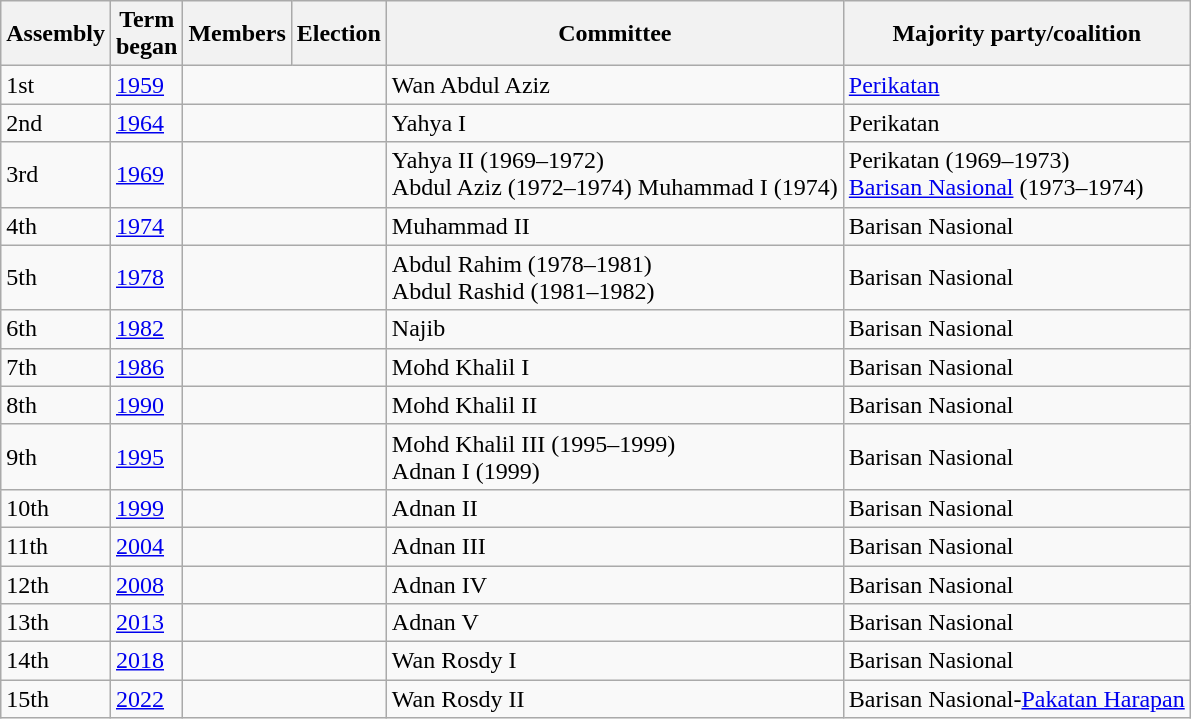<table class="wikitable">
<tr>
<th>Assembly</th>
<th>Term<br>began</th>
<th>Members</th>
<th>Election</th>
<th>Committee</th>
<th>Majority party/coalition</th>
</tr>
<tr>
<td>1st</td>
<td><a href='#'>1959</a></td>
<td colspan="2"></td>
<td>Wan Abdul Aziz</td>
<td><a href='#'>Perikatan</a></td>
</tr>
<tr>
<td>2nd</td>
<td><a href='#'>1964</a></td>
<td colspan="2"></td>
<td>Yahya I</td>
<td>Perikatan</td>
</tr>
<tr>
<td>3rd</td>
<td><a href='#'>1969</a></td>
<td colspan="2"></td>
<td>Yahya II (1969–1972)<br>Abdul Aziz (1972–1974)
Muhammad I (1974)</td>
<td>Perikatan (1969–1973)<br><a href='#'>Barisan Nasional</a> (1973–1974)</td>
</tr>
<tr>
<td>4th</td>
<td><a href='#'>1974</a></td>
<td colspan="2"></td>
<td>Muhammad II</td>
<td>Barisan Nasional</td>
</tr>
<tr>
<td>5th</td>
<td><a href='#'>1978</a></td>
<td colspan="2"></td>
<td>Abdul Rahim (1978–1981)<br>Abdul Rashid (1981–1982)</td>
<td>Barisan Nasional</td>
</tr>
<tr>
<td>6th</td>
<td><a href='#'>1982</a></td>
<td colspan="2"></td>
<td>Najib</td>
<td>Barisan Nasional</td>
</tr>
<tr>
<td>7th</td>
<td><a href='#'>1986</a></td>
<td colspan="2"></td>
<td>Mohd Khalil I</td>
<td>Barisan Nasional</td>
</tr>
<tr>
<td>8th</td>
<td><a href='#'>1990</a></td>
<td colspan="2"></td>
<td>Mohd Khalil II</td>
<td>Barisan Nasional</td>
</tr>
<tr>
<td>9th</td>
<td><a href='#'>1995</a></td>
<td colspan="2"></td>
<td>Mohd Khalil III (1995–1999)<br>Adnan I (1999)</td>
<td>Barisan Nasional</td>
</tr>
<tr>
<td>10th</td>
<td><a href='#'>1999</a></td>
<td colspan="2"></td>
<td>Adnan II</td>
<td>Barisan Nasional</td>
</tr>
<tr>
<td>11th</td>
<td><a href='#'>2004</a></td>
<td colspan="2"></td>
<td>Adnan III</td>
<td>Barisan Nasional</td>
</tr>
<tr>
<td>12th</td>
<td><a href='#'>2008</a></td>
<td colspan="2"></td>
<td>Adnan IV</td>
<td>Barisan Nasional</td>
</tr>
<tr>
<td>13th</td>
<td><a href='#'>2013</a></td>
<td colspan="2"></td>
<td>Adnan V</td>
<td>Barisan Nasional</td>
</tr>
<tr>
<td>14th</td>
<td><a href='#'>2018</a></td>
<td colspan="2"></td>
<td>Wan Rosdy I</td>
<td>Barisan Nasional</td>
</tr>
<tr>
<td>15th</td>
<td><a href='#'>2022</a></td>
<td colspan="2"></td>
<td>Wan Rosdy II</td>
<td>Barisan Nasional-<a href='#'>Pakatan Harapan</a></td>
</tr>
</table>
